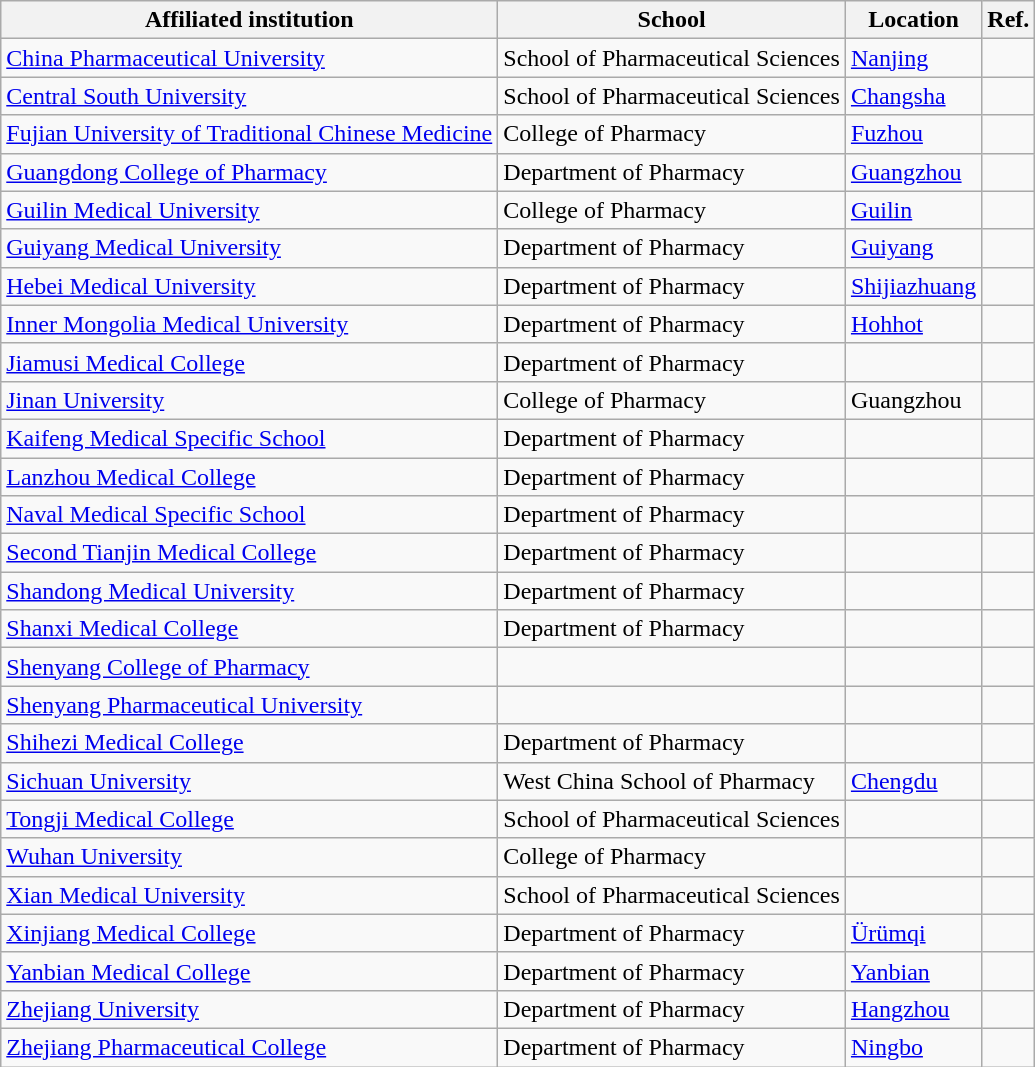<table class="wikitable sortable">
<tr>
<th>Affiliated institution</th>
<th>School</th>
<th>Location</th>
<th>Ref.</th>
</tr>
<tr>
<td><a href='#'>China Pharmaceutical University</a></td>
<td>School of Pharmaceutical Sciences</td>
<td><a href='#'>Nanjing</a></td>
<td></td>
</tr>
<tr>
<td><a href='#'>Central South University</a></td>
<td>School of Pharmaceutical Sciences</td>
<td><a href='#'>Changsha</a></td>
<td></td>
</tr>
<tr>
<td><a href='#'>Fujian University of Traditional Chinese Medicine</a></td>
<td>College of Pharmacy</td>
<td><a href='#'>Fuzhou</a></td>
<td></td>
</tr>
<tr>
<td><a href='#'>Guangdong College of Pharmacy</a></td>
<td>Department of Pharmacy</td>
<td><a href='#'>Guangzhou</a></td>
<td></td>
</tr>
<tr>
<td><a href='#'>Guilin Medical University</a></td>
<td>College of Pharmacy</td>
<td><a href='#'>Guilin</a></td>
<td></td>
</tr>
<tr>
<td><a href='#'>Guiyang Medical University</a></td>
<td>Department of Pharmacy</td>
<td><a href='#'>Guiyang</a></td>
<td></td>
</tr>
<tr>
<td><a href='#'>Hebei Medical University</a></td>
<td>Department of Pharmacy</td>
<td><a href='#'>Shijiazhuang</a></td>
<td></td>
</tr>
<tr>
<td><a href='#'>Inner Mongolia Medical University</a></td>
<td>Department of Pharmacy</td>
<td><a href='#'>Hohhot</a></td>
<td></td>
</tr>
<tr>
<td><a href='#'>Jiamusi Medical College</a></td>
<td>Department of Pharmacy</td>
<td></td>
<td></td>
</tr>
<tr>
<td><a href='#'>Jinan University</a></td>
<td>College of Pharmacy</td>
<td>Guangzhou</td>
<td></td>
</tr>
<tr>
<td><a href='#'>Kaifeng Medical Specific School</a></td>
<td>Department of Pharmacy</td>
<td></td>
<td></td>
</tr>
<tr>
<td><a href='#'>Lanzhou Medical College</a></td>
<td>Department of Pharmacy</td>
<td></td>
<td></td>
</tr>
<tr>
<td><a href='#'>Naval Medical Specific School</a></td>
<td>Department of Pharmacy</td>
<td></td>
<td></td>
</tr>
<tr>
<td><a href='#'>Second Tianjin Medical College</a></td>
<td>Department of Pharmacy</td>
<td></td>
<td></td>
</tr>
<tr>
<td><a href='#'>Shandong Medical University</a></td>
<td>Department of Pharmacy</td>
<td></td>
<td></td>
</tr>
<tr>
<td><a href='#'>Shanxi Medical College</a></td>
<td>Department of Pharmacy</td>
<td></td>
<td></td>
</tr>
<tr>
<td><a href='#'>Shenyang College of Pharmacy</a></td>
<td></td>
<td></td>
<td></td>
</tr>
<tr>
<td><a href='#'>Shenyang Pharmaceutical University</a></td>
<td></td>
<td></td>
<td></td>
</tr>
<tr>
<td><a href='#'>Shihezi Medical College</a></td>
<td>Department of Pharmacy</td>
<td></td>
<td></td>
</tr>
<tr>
<td><a href='#'>Sichuan University</a></td>
<td>West China School of Pharmacy</td>
<td><a href='#'>Chengdu</a></td>
<td></td>
</tr>
<tr>
<td><a href='#'>Tongji Medical College</a></td>
<td>School of Pharmaceutical Sciences</td>
<td></td>
<td></td>
</tr>
<tr>
<td><a href='#'>Wuhan University</a></td>
<td>College of Pharmacy</td>
<td></td>
<td></td>
</tr>
<tr>
<td><a href='#'>Xian Medical University</a></td>
<td>School of Pharmaceutical Sciences</td>
<td></td>
<td></td>
</tr>
<tr>
<td><a href='#'>Xinjiang Medical College</a></td>
<td>Department of Pharmacy</td>
<td><a href='#'>Ürümqi</a></td>
<td></td>
</tr>
<tr>
<td><a href='#'>Yanbian Medical College</a></td>
<td>Department of Pharmacy</td>
<td><a href='#'>Yanbian</a></td>
<td></td>
</tr>
<tr>
<td><a href='#'>Zhejiang University</a></td>
<td>Department of Pharmacy</td>
<td><a href='#'>Hangzhou</a></td>
<td></td>
</tr>
<tr>
<td><a href='#'>Zhejiang Pharmaceutical College</a></td>
<td>Department of Pharmacy</td>
<td><a href='#'>Ningbo</a></td>
<td></td>
</tr>
</table>
